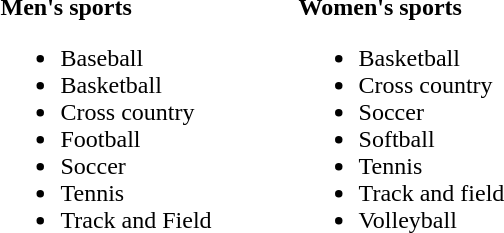<table>
<tr>
<td valign="top"><br><strong>Men's sports</strong><ul><li>Baseball</li><li>Basketball</li><li>Cross country</li><li>Football</li><li>Soccer</li><li>Tennis</li><li>Track and Field</li></ul></td>
<td width="50"> </td>
<td valign="top"><br><strong>Women's sports</strong><ul><li>Basketball</li><li>Cross country</li><li>Soccer</li><li>Softball</li><li>Tennis</li><li>Track and field</li><li>Volleyball</li></ul></td>
</tr>
</table>
